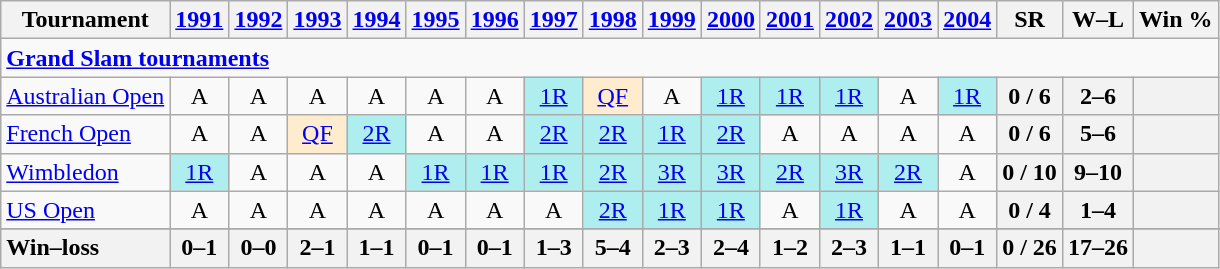<table class=wikitable style=text-align:center>
<tr>
<th>Tournament</th>
<th><a href='#'>1991</a></th>
<th><a href='#'>1992</a></th>
<th><a href='#'>1993</a></th>
<th><a href='#'>1994</a></th>
<th><a href='#'>1995</a></th>
<th><a href='#'>1996</a></th>
<th><a href='#'>1997</a></th>
<th><a href='#'>1998</a></th>
<th><a href='#'>1999</a></th>
<th><a href='#'>2000</a></th>
<th><a href='#'>2001</a></th>
<th><a href='#'>2002</a></th>
<th><a href='#'>2003</a></th>
<th><a href='#'>2004</a></th>
<th>SR</th>
<th>W–L</th>
<th>Win %</th>
</tr>
<tr>
<td colspan=25 style=text-align:left><a href='#'><strong>Grand Slam tournaments</strong></a></td>
</tr>
<tr>
<td align=left><a href='#'>Australian Open</a></td>
<td>A</td>
<td>A</td>
<td>A</td>
<td>A</td>
<td>A</td>
<td>A</td>
<td style=background:#afeeee><a href='#'>1R</a></td>
<td style=background:#ffebcd><a href='#'>QF</a></td>
<td>A</td>
<td style=background:#afeeee><a href='#'>1R</a></td>
<td style=background:#afeeee><a href='#'>1R</a></td>
<td style=background:#afeeee><a href='#'>1R</a></td>
<td>A</td>
<td style=background:#afeeee><a href='#'>1R</a></td>
<th>0 / 6</th>
<th>2–6</th>
<th></th>
</tr>
<tr>
<td align=left><a href='#'>French Open</a></td>
<td>A</td>
<td>A</td>
<td style=background:#ffebcd><a href='#'>QF</a></td>
<td style=background:#afeeee><a href='#'>2R</a></td>
<td>A</td>
<td>A</td>
<td style=background:#afeeee><a href='#'>2R</a></td>
<td style=background:#afeeee><a href='#'>2R</a></td>
<td style=background:#afeeee><a href='#'>1R</a></td>
<td style=background:#afeeee><a href='#'>2R</a></td>
<td>A</td>
<td>A</td>
<td>A</td>
<td>A</td>
<th>0 / 6</th>
<th>5–6</th>
<th></th>
</tr>
<tr>
<td align=left><a href='#'>Wimbledon</a></td>
<td style=background:#afeeee><a href='#'>1R</a></td>
<td>A</td>
<td>A</td>
<td>A</td>
<td style=background:#afeeee><a href='#'>1R</a></td>
<td style=background:#afeeee><a href='#'>1R</a></td>
<td style=background:#afeeee><a href='#'>1R</a></td>
<td style=background:#afeeee><a href='#'>2R</a></td>
<td style=background:#afeeee><a href='#'>3R</a></td>
<td style=background:#afeeee><a href='#'>3R</a></td>
<td style=background:#afeeee><a href='#'>2R</a></td>
<td style=background:#afeeee><a href='#'>3R</a></td>
<td style=background:#afeeee><a href='#'>2R</a></td>
<td>A</td>
<th>0 / 10</th>
<th>9–10</th>
<th></th>
</tr>
<tr>
<td align=left><a href='#'>US Open</a></td>
<td>A</td>
<td>A</td>
<td>A</td>
<td>A</td>
<td>A</td>
<td>A</td>
<td>A</td>
<td style=background:#afeeee><a href='#'>2R</a></td>
<td style=background:#afeeee><a href='#'>1R</a></td>
<td style=background:#afeeee><a href='#'>1R</a></td>
<td>A</td>
<td style=background:#afeeee><a href='#'>1R</a></td>
<td>A</td>
<td>A</td>
<th>0 / 4</th>
<th>1–4</th>
<th></th>
</tr>
<tr>
</tr>
<tr style=font-weight:bold;background:#efefef>
<th style=text-align:left>Win–loss</th>
<th>0–1</th>
<th>0–0</th>
<th>2–1</th>
<th>1–1</th>
<th>0–1</th>
<th>0–1</th>
<th>1–3</th>
<th>5–4</th>
<th>2–3</th>
<th>2–4</th>
<th>1–2</th>
<th>2–3</th>
<th>1–1</th>
<th>0–1</th>
<th>0 / 26</th>
<th>17–26</th>
<th></th>
</tr>
</table>
